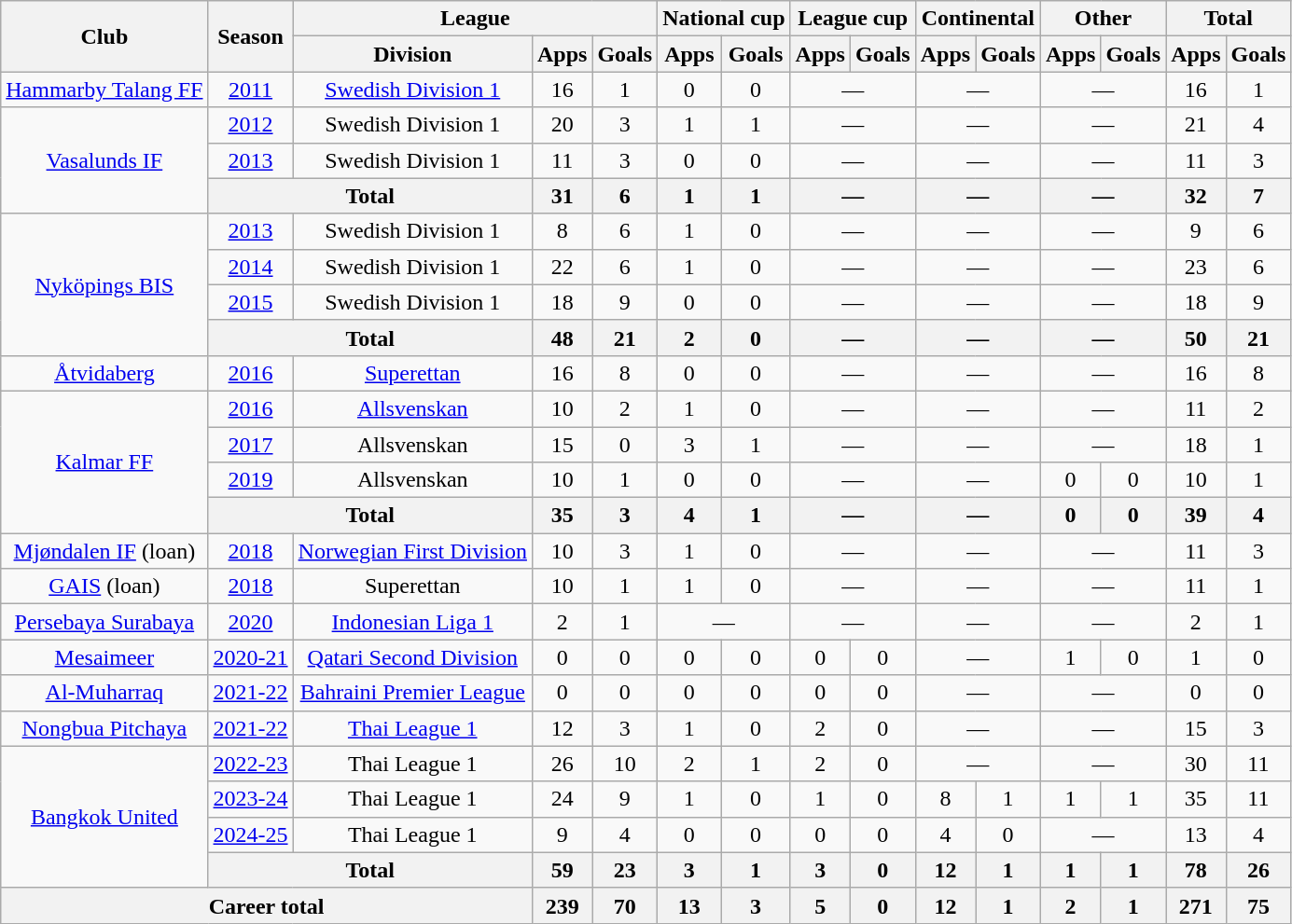<table class="wikitable" style="text-align:center">
<tr>
<th rowspan="2">Club</th>
<th rowspan="2">Season</th>
<th colspan="3">League</th>
<th colspan="2">National cup</th>
<th colspan="2">League cup</th>
<th colspan="2">Continental</th>
<th colspan="2">Other</th>
<th colspan="2">Total</th>
</tr>
<tr>
<th>Division</th>
<th>Apps</th>
<th>Goals</th>
<th>Apps</th>
<th>Goals</th>
<th>Apps</th>
<th>Goals</th>
<th>Apps</th>
<th>Goals</th>
<th>Apps</th>
<th>Goals</th>
<th>Apps</th>
<th>Goals</th>
</tr>
<tr>
<td><a href='#'>Hammarby Talang FF</a></td>
<td><a href='#'>2011</a></td>
<td><a href='#'>Swedish Division 1</a></td>
<td>16</td>
<td>1</td>
<td>0</td>
<td>0</td>
<td colspan="2">—</td>
<td colspan="2">—</td>
<td colspan="2">—</td>
<td>16</td>
<td>1</td>
</tr>
<tr>
<td rowspan="3"><a href='#'>Vasalunds IF</a></td>
<td><a href='#'>2012</a></td>
<td>Swedish Division 1</td>
<td>20</td>
<td>3</td>
<td>1</td>
<td>1</td>
<td colspan="2">—</td>
<td colspan="2">—</td>
<td colspan="2">—</td>
<td>21</td>
<td>4</td>
</tr>
<tr>
<td><a href='#'>2013</a></td>
<td>Swedish Division 1</td>
<td>11</td>
<td>3</td>
<td>0</td>
<td>0</td>
<td colspan="2">—</td>
<td colspan="2">—</td>
<td colspan="2">—</td>
<td>11</td>
<td>3</td>
</tr>
<tr>
<th colspan="2">Total</th>
<th>31</th>
<th>6</th>
<th>1</th>
<th>1</th>
<th colspan="2">—</th>
<th colspan="2">—</th>
<th colspan="2">—</th>
<th>32</th>
<th>7</th>
</tr>
<tr>
<td rowspan="4"><a href='#'>Nyköpings BIS</a></td>
<td><a href='#'>2013</a></td>
<td>Swedish Division 1</td>
<td>8</td>
<td>6</td>
<td>1</td>
<td>0</td>
<td colspan="2">—</td>
<td colspan="2">—</td>
<td colspan="2">—</td>
<td>9</td>
<td>6</td>
</tr>
<tr>
<td><a href='#'>2014</a></td>
<td>Swedish Division 1</td>
<td>22</td>
<td>6</td>
<td>1</td>
<td>0</td>
<td colspan="2">—</td>
<td colspan="2">—</td>
<td colspan="2">—</td>
<td>23</td>
<td>6</td>
</tr>
<tr>
<td><a href='#'>2015</a></td>
<td>Swedish Division 1</td>
<td>18</td>
<td>9</td>
<td>0</td>
<td>0</td>
<td colspan="2">—</td>
<td colspan="2">—</td>
<td colspan="2">—</td>
<td>18</td>
<td>9</td>
</tr>
<tr>
<th colspan="2">Total</th>
<th>48</th>
<th>21</th>
<th>2</th>
<th>0</th>
<th colspan="2">—</th>
<th colspan="2">—</th>
<th colspan="2">—</th>
<th>50</th>
<th>21</th>
</tr>
<tr>
<td><a href='#'>Åtvidaberg</a></td>
<td><a href='#'>2016</a></td>
<td><a href='#'>Superettan</a></td>
<td>16</td>
<td>8</td>
<td>0</td>
<td>0</td>
<td colspan="2">—</td>
<td colspan="2">—</td>
<td colspan="2">—</td>
<td>16</td>
<td>8</td>
</tr>
<tr>
<td rowspan="4"><a href='#'>Kalmar FF</a></td>
<td><a href='#'>2016</a></td>
<td><a href='#'>Allsvenskan</a></td>
<td>10</td>
<td>2</td>
<td>1</td>
<td>0</td>
<td colspan="2">—</td>
<td colspan="2">—</td>
<td colspan="2">—</td>
<td>11</td>
<td>2</td>
</tr>
<tr>
<td><a href='#'>2017</a></td>
<td>Allsvenskan</td>
<td>15</td>
<td>0</td>
<td>3</td>
<td>1</td>
<td colspan="2">—</td>
<td colspan="2">—</td>
<td colspan="2">—</td>
<td>18</td>
<td>1</td>
</tr>
<tr>
<td><a href='#'>2019</a></td>
<td>Allsvenskan</td>
<td>10</td>
<td>1</td>
<td>0</td>
<td>0</td>
<td colspan="2">—</td>
<td colspan="2">—</td>
<td>0</td>
<td>0</td>
<td>10</td>
<td>1</td>
</tr>
<tr>
<th colspan="2">Total</th>
<th>35</th>
<th>3</th>
<th>4</th>
<th>1</th>
<th colspan="2">—</th>
<th colspan="2">—</th>
<th>0</th>
<th>0</th>
<th>39</th>
<th>4</th>
</tr>
<tr>
<td><a href='#'>Mjøndalen IF</a> (loan)</td>
<td><a href='#'>2018</a></td>
<td><a href='#'>Norwegian First Division</a></td>
<td>10</td>
<td>3</td>
<td>1</td>
<td>0</td>
<td colspan="2">—</td>
<td colspan="2">—</td>
<td colspan="2">—</td>
<td>11</td>
<td>3</td>
</tr>
<tr>
<td><a href='#'>GAIS</a> (loan)</td>
<td><a href='#'>2018</a></td>
<td>Superettan</td>
<td>10</td>
<td>1</td>
<td>1</td>
<td>0</td>
<td colspan="2">—</td>
<td colspan="2">—</td>
<td colspan="2">—</td>
<td>11</td>
<td>1</td>
</tr>
<tr>
<td><a href='#'>Persebaya Surabaya</a></td>
<td><a href='#'>2020</a></td>
<td><a href='#'>Indonesian Liga 1</a></td>
<td>2</td>
<td>1</td>
<td colspan="2">—</td>
<td colspan="2">—</td>
<td colspan="2">—</td>
<td colspan="2">—</td>
<td>2</td>
<td>1</td>
</tr>
<tr>
<td><a href='#'>Mesaimeer</a></td>
<td><a href='#'>2020-21</a></td>
<td><a href='#'>Qatari Second Division</a></td>
<td>0</td>
<td>0</td>
<td>0</td>
<td>0</td>
<td>0</td>
<td>0</td>
<td colspan="2">—</td>
<td>1</td>
<td>0</td>
<td>1</td>
<td>0</td>
</tr>
<tr>
<td><a href='#'>Al-Muharraq</a></td>
<td><a href='#'>2021-22</a></td>
<td><a href='#'>Bahraini Premier League</a></td>
<td>0</td>
<td>0</td>
<td>0</td>
<td>0</td>
<td>0</td>
<td>0</td>
<td colspan="2">—</td>
<td colspan="2">—</td>
<td>0</td>
<td>0</td>
</tr>
<tr>
<td><a href='#'>Nongbua Pitchaya</a></td>
<td><a href='#'>2021-22</a></td>
<td><a href='#'>Thai League 1</a></td>
<td>12</td>
<td>3</td>
<td>1</td>
<td>0</td>
<td>2</td>
<td>0</td>
<td colspan="2">—</td>
<td colspan="2">—</td>
<td>15</td>
<td>3</td>
</tr>
<tr>
<td rowspan="4"><a href='#'>Bangkok United</a></td>
<td><a href='#'>2022-23</a></td>
<td>Thai League 1</td>
<td>26</td>
<td>10</td>
<td>2</td>
<td>1</td>
<td>2</td>
<td>0</td>
<td colspan="2">—</td>
<td colspan="2">—</td>
<td>30</td>
<td>11</td>
</tr>
<tr>
<td><a href='#'>2023-24</a></td>
<td>Thai League 1</td>
<td>24</td>
<td>9</td>
<td>1</td>
<td>0</td>
<td>1</td>
<td>0</td>
<td>8</td>
<td>1</td>
<td>1</td>
<td>1</td>
<td>35</td>
<td>11</td>
</tr>
<tr>
<td><a href='#'>2024-25</a></td>
<td>Thai League 1</td>
<td>9</td>
<td>4</td>
<td>0</td>
<td>0</td>
<td>0</td>
<td>0</td>
<td>4</td>
<td>0</td>
<td colspan="2">—</td>
<td>13</td>
<td>4</td>
</tr>
<tr>
<th colspan="2">Total</th>
<th>59</th>
<th>23</th>
<th>3</th>
<th>1</th>
<th>3</th>
<th>0</th>
<th>12</th>
<th>1</th>
<th>1</th>
<th>1</th>
<th>78</th>
<th>26</th>
</tr>
<tr>
<th colspan="3">Career total</th>
<th>239</th>
<th>70</th>
<th>13</th>
<th>3</th>
<th>5</th>
<th>0</th>
<th>12</th>
<th>1</th>
<th>2</th>
<th>1</th>
<th>271</th>
<th>75</th>
</tr>
</table>
